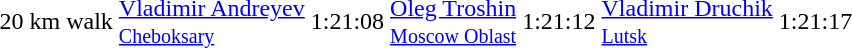<table>
<tr>
<td>20 km walk</td>
<td><a href='#'>Vladimir Andreyev</a><br><small> <a href='#'>Cheboksary</a></small></td>
<td>1:21:08</td>
<td><a href='#'>Oleg Troshin</a><br><small> <a href='#'>Moscow Oblast</a></small></td>
<td>1:21:12</td>
<td><a href='#'>Vladimir Druchik</a><br><small> <a href='#'>Lutsk</a></small></td>
<td>1:21:17</td>
</tr>
</table>
